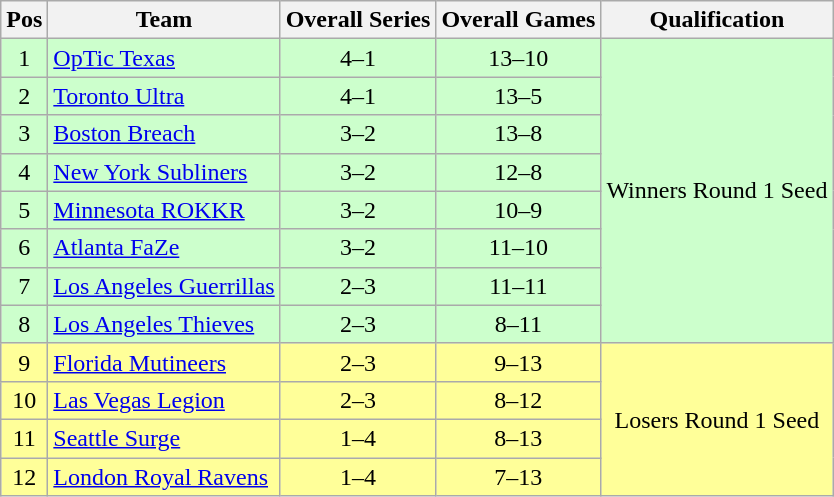<table class="wikitable" style="text-align:center">
<tr>
<th>Pos</th>
<th>Team</th>
<th>Overall Series</th>
<th>Overall Games</th>
<th>Qualification</th>
</tr>
<tr style="background:#CCFFCC">
<td>1</td>
<td style="text-align:left"><a href='#'>OpTic Texas</a></td>
<td>4–1</td>
<td>13–10</td>
<td rowspan="8">Winners Round 1 Seed</td>
</tr>
<tr style="background:#CCFFCC">
<td>2</td>
<td style="text-align:left"><a href='#'>Toronto Ultra</a></td>
<td>4–1</td>
<td>13–5</td>
</tr>
<tr style="background:#CCFFCC">
<td>3</td>
<td style="text-align:left"><a href='#'>Boston Breach</a></td>
<td>3–2</td>
<td>13–8</td>
</tr>
<tr style="background:#CCFFCC">
<td>4</td>
<td style="text-align:left"><a href='#'>New York Subliners</a></td>
<td>3–2</td>
<td>12–8</td>
</tr>
<tr style="background:#CCFFCC">
<td>5</td>
<td style="text-align:left"><a href='#'>Minnesota ROKKR</a></td>
<td>3–2</td>
<td>10–9</td>
</tr>
<tr style="background:#CCFFCC">
<td>6</td>
<td style="text-align:left"><a href='#'>Atlanta FaZe</a></td>
<td>3–2</td>
<td>11–10</td>
</tr>
<tr style="background:#CCFFCC">
<td>7</td>
<td style="text-align:left"><a href='#'>Los Angeles Guerrillas</a></td>
<td>2–3</td>
<td>11–11</td>
</tr>
<tr style="background:#CCFFCC">
<td>8</td>
<td style="text-align:left"><a href='#'>Los Angeles Thieves</a></td>
<td>2–3</td>
<td>8–11</td>
</tr>
<tr style="background:#FFFF99">
<td>9</td>
<td style="text-align:left"><a href='#'>Florida Mutineers</a></td>
<td>2–3</td>
<td>9–13</td>
<td rowspan="4">Losers Round 1 Seed</td>
</tr>
<tr style="background:#FFFF99">
<td>10</td>
<td style="text-align:left"><a href='#'>Las Vegas Legion</a></td>
<td>2–3</td>
<td>8–12</td>
</tr>
<tr style="background:#FFFF99">
<td>11</td>
<td style="text-align:left"><a href='#'>Seattle Surge</a></td>
<td>1–4</td>
<td>8–13</td>
</tr>
<tr style="background:#FFFF99">
<td>12</td>
<td style="text-align:left"><a href='#'>London Royal Ravens</a></td>
<td>1–4</td>
<td>7–13</td>
</tr>
</table>
